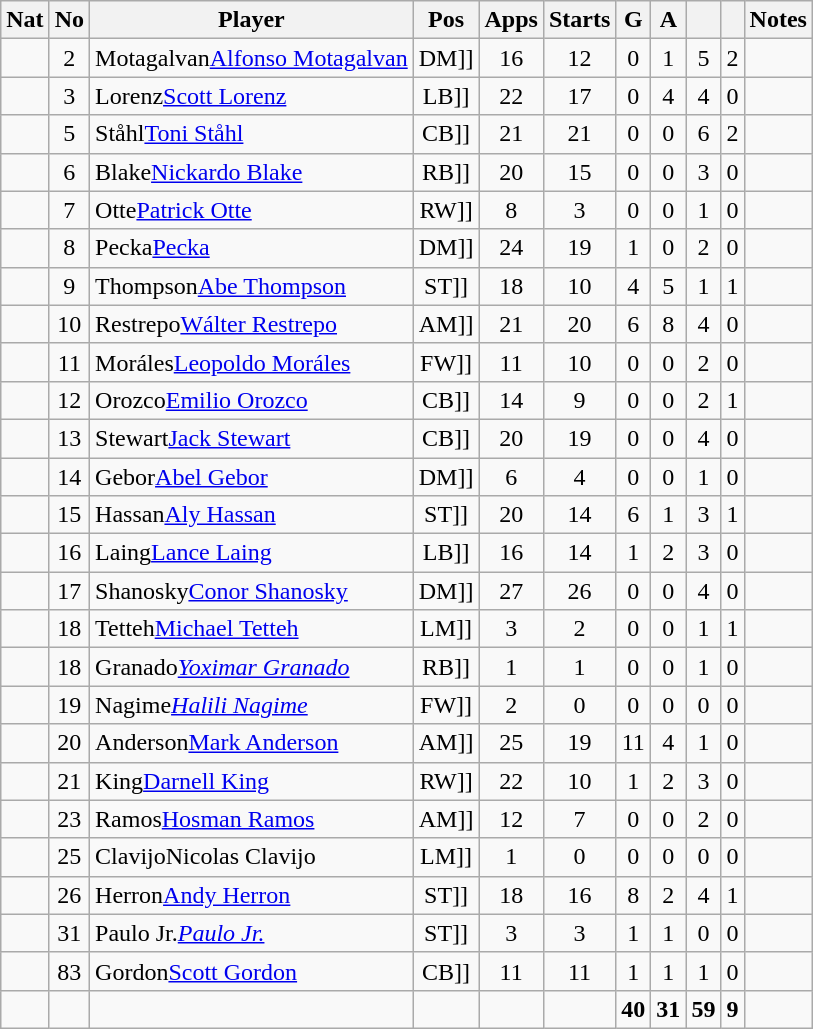<table | class="wikitable sortable">
<tr>
<th>Nat</th>
<th>No</th>
<th>Player</th>
<th>Pos</th>
<th>Apps</th>
<th>Starts</th>
<th>G</th>
<th>A</th>
<th></th>
<th></th>
<th>Notes</th>
</tr>
<tr align=center>
<td></td>
<td>2</td>
<td align=left><span>Motagalvan</span><a href='#'>Alfonso Motagalvan</a></td>
<td [[>DM]]</td>
<td>16</td>
<td>12</td>
<td>0</td>
<td>1</td>
<td>5</td>
<td>2</td>
<td align=left></td>
</tr>
<tr align=center>
<td></td>
<td>3</td>
<td align=left><span>Lorenz</span><a href='#'>Scott Lorenz</a></td>
<td [[>LB]]</td>
<td>22</td>
<td>17</td>
<td>0</td>
<td>4</td>
<td>4</td>
<td>0</td>
<td align=left></td>
</tr>
<tr align=center>
<td></td>
<td>5</td>
<td align=left><span>Ståhl</span><a href='#'>Toni Ståhl</a></td>
<td [[>CB]]</td>
<td>21</td>
<td>21</td>
<td>0</td>
<td>0</td>
<td>6</td>
<td>2</td>
<td align=left></td>
</tr>
<tr align=center>
<td></td>
<td>6</td>
<td align=left><span>Blake</span><a href='#'>Nickardo Blake</a></td>
<td [[>RB]]</td>
<td>20</td>
<td>15</td>
<td>0</td>
<td>0</td>
<td>3</td>
<td>0</td>
<td align=left></td>
</tr>
<tr align=center>
<td></td>
<td>7</td>
<td align=left><span>Otte</span><a href='#'>Patrick Otte</a></td>
<td [[>RW]]</td>
<td>8</td>
<td>3</td>
<td>0</td>
<td>0</td>
<td>1</td>
<td>0</td>
<td align=left></td>
</tr>
<tr align=center>
<td></td>
<td>8</td>
<td align=left><span>Pecka</span><a href='#'>Pecka</a></td>
<td [[>DM]]</td>
<td>24</td>
<td>19</td>
<td>1</td>
<td>0</td>
<td>2</td>
<td>0</td>
<td align=left></td>
</tr>
<tr align=center>
<td></td>
<td>9</td>
<td align=left><span>Thompson</span><a href='#'>Abe Thompson</a></td>
<td [[>ST]]</td>
<td>18</td>
<td>10</td>
<td>4</td>
<td>5</td>
<td>1</td>
<td>1</td>
<td align=left></td>
</tr>
<tr align=center>
<td></td>
<td>10</td>
<td align=left><span>Restrepo</span><a href='#'>Wálter Restrepo</a></td>
<td [[>AM]]</td>
<td>21</td>
<td>20</td>
<td>6</td>
<td>8</td>
<td>4</td>
<td>0</td>
<td align=left></td>
</tr>
<tr align=center>
<td></td>
<td>11</td>
<td align=left><span>Moráles</span><a href='#'>Leopoldo Moráles</a></td>
<td [[>FW]]</td>
<td>11</td>
<td>10</td>
<td>0</td>
<td>0</td>
<td>2</td>
<td>0</td>
<td align=left></td>
</tr>
<tr align=center>
<td></td>
<td>12</td>
<td align=left><span>Orozco</span><a href='#'>Emilio Orozco</a></td>
<td [[>CB]]</td>
<td>14</td>
<td>9</td>
<td>0</td>
<td>0</td>
<td>2</td>
<td>1</td>
<td align=left></td>
</tr>
<tr align=center>
<td></td>
<td>13</td>
<td align=left><span>Stewart</span><a href='#'>Jack Stewart</a></td>
<td [[>CB]]</td>
<td>20</td>
<td>19</td>
<td>0</td>
<td>0</td>
<td>4</td>
<td>0</td>
<td align=left></td>
</tr>
<tr align=center>
<td></td>
<td>14</td>
<td align=left><span>Gebor</span><a href='#'>Abel Gebor</a></td>
<td [[>DM]]</td>
<td>6</td>
<td>4</td>
<td>0</td>
<td>0</td>
<td>1</td>
<td>0</td>
<td align=left></td>
</tr>
<tr align=center>
<td></td>
<td>15</td>
<td align=left><span>Hassan</span><a href='#'>Aly Hassan</a></td>
<td [[>ST]]</td>
<td>20</td>
<td>14</td>
<td>6</td>
<td>1</td>
<td>3</td>
<td>1</td>
<td align=left></td>
</tr>
<tr align=center>
<td></td>
<td>16</td>
<td align=left><span>Laing</span><a href='#'>Lance Laing</a></td>
<td [[>LB]]</td>
<td>16</td>
<td>14</td>
<td>1</td>
<td>2</td>
<td>3</td>
<td>0</td>
<td align=left></td>
</tr>
<tr align=center>
<td></td>
<td>17</td>
<td align=left><span>Shanosky</span><a href='#'>Conor Shanosky</a></td>
<td [[>DM]]</td>
<td>27</td>
<td>26</td>
<td>0</td>
<td>0</td>
<td>4</td>
<td>0</td>
<td align=left></td>
</tr>
<tr align=center>
<td></td>
<td>18</td>
<td align=left><span>Tetteh</span><a href='#'>Michael Tetteh</a></td>
<td [[>LM]]</td>
<td>3</td>
<td>2</td>
<td>0</td>
<td>0</td>
<td>1</td>
<td>1</td>
<td align=left></td>
</tr>
<tr align=center>
<td></td>
<td>18</td>
<td align=left><span>Granado</span><em><a href='#'>Yoximar Granado</a></em></td>
<td [[>RB]]</td>
<td>1</td>
<td>1</td>
<td>0</td>
<td>0</td>
<td>1</td>
<td>0</td>
<td align=left></td>
</tr>
<tr align=center>
<td></td>
<td>19</td>
<td align=left><span>Nagime</span><em><a href='#'>Halili Nagime</a></em></td>
<td [[>FW]]</td>
<td>2</td>
<td>0</td>
<td>0</td>
<td>0</td>
<td>0</td>
<td>0</td>
<td align=left></td>
</tr>
<tr align=center>
<td></td>
<td>20</td>
<td align=left><span>Anderson</span><a href='#'>Mark Anderson</a></td>
<td [[>AM]]</td>
<td>25</td>
<td>19</td>
<td>11</td>
<td>4</td>
<td>1</td>
<td>0</td>
<td align=left></td>
</tr>
<tr align=center>
<td></td>
<td>21</td>
<td align=left><span>King</span><a href='#'>Darnell King</a></td>
<td [[>RW]]</td>
<td>22</td>
<td>10</td>
<td>1</td>
<td>2</td>
<td>3</td>
<td>0</td>
<td align=left></td>
</tr>
<tr align=center>
<td></td>
<td>23</td>
<td align=left><span>Ramos</span><a href='#'>Hosman Ramos</a></td>
<td [[>AM]]</td>
<td>12</td>
<td>7</td>
<td>0</td>
<td>0</td>
<td>2</td>
<td>0</td>
<td align=left></td>
</tr>
<tr align=center>
<td></td>
<td>25</td>
<td align=left><span>Clavijo</span>Nicolas Clavijo</td>
<td [[>LM]]</td>
<td>1</td>
<td>0</td>
<td>0</td>
<td>0</td>
<td>0</td>
<td>0</td>
<td align=left></td>
</tr>
<tr align=center>
<td></td>
<td>26</td>
<td align=left><span>Herron</span><a href='#'>Andy Herron</a></td>
<td [[>ST]]</td>
<td>18</td>
<td>16</td>
<td>8</td>
<td>2</td>
<td>4</td>
<td>1</td>
<td align=left></td>
</tr>
<tr align=center>
<td></td>
<td>31</td>
<td align=left><span>Paulo Jr.</span><em><a href='#'>Paulo Jr.</a></em></td>
<td [[>ST]]</td>
<td>3</td>
<td>3</td>
<td>1</td>
<td>1</td>
<td>0</td>
<td>0</td>
<td align=left></td>
</tr>
<tr align=center>
<td></td>
<td>83</td>
<td align=left><span>Gordon</span><a href='#'>Scott Gordon</a></td>
<td [[>CB]]</td>
<td>11</td>
<td>11</td>
<td>1</td>
<td>1</td>
<td>1</td>
<td>0</td>
<td align=left></td>
</tr>
<tr align=center>
<td></td>
<td></td>
<td></td>
<td></td>
<td></td>
<td></td>
<td><strong>40</strong></td>
<td><strong>31</strong></td>
<td><strong>59</strong></td>
<td><strong>9</strong></td>
<td></td>
</tr>
</table>
